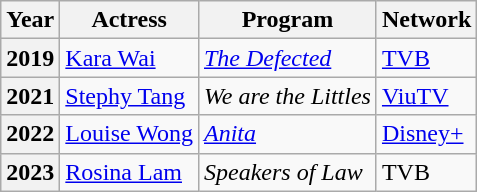<table class="wikitable plainrowheaders">
<tr>
<th>Year</th>
<th>Actress</th>
<th>Program</th>
<th>Network</th>
</tr>
<tr>
<th scope="row">2019</th>
<td><a href='#'>Kara Wai</a></td>
<td><em><a href='#'>The Defected</a></em></td>
<td><a href='#'>TVB</a></td>
</tr>
<tr>
<th scope="row">2021</th>
<td><a href='#'>Stephy Tang</a></td>
<td><em>We are the Littles</em></td>
<td><a href='#'>ViuTV</a></td>
</tr>
<tr>
<th scope="row">2022</th>
<td><a href='#'>Louise Wong</a></td>
<td><em><a href='#'>Anita</a></em></td>
<td><a href='#'>Disney+</a></td>
</tr>
<tr>
<th scope="row">2023</th>
<td><a href='#'>Rosina Lam</a></td>
<td><em>Speakers of Law</em></td>
<td>TVB</td>
</tr>
</table>
